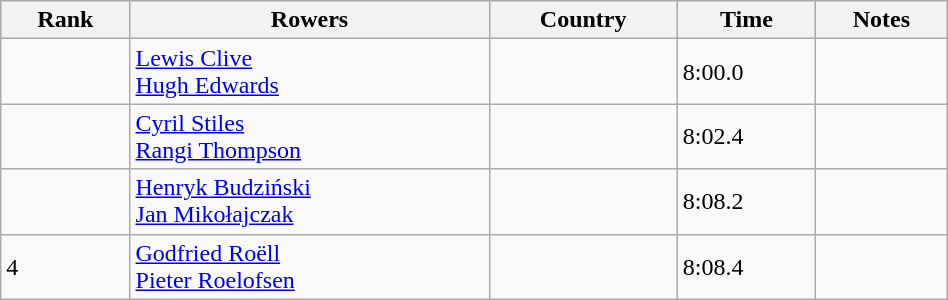<table class="wikitable" width=50%>
<tr>
<th>Rank</th>
<th>Rowers</th>
<th>Country</th>
<th>Time</th>
<th>Notes</th>
</tr>
<tr>
<td></td>
<td><a href='#'>Lewis Clive</a><br><a href='#'>Hugh Edwards</a></td>
<td></td>
<td>8:00.0</td>
<td></td>
</tr>
<tr>
<td></td>
<td><a href='#'>Cyril Stiles</a><br><a href='#'>Rangi Thompson</a></td>
<td></td>
<td>8:02.4</td>
<td></td>
</tr>
<tr>
<td></td>
<td><a href='#'>Henryk Budziński</a><br><a href='#'>Jan Mikołajczak</a></td>
<td></td>
<td>8:08.2</td>
<td></td>
</tr>
<tr>
<td>4</td>
<td><a href='#'>Godfried Roëll</a><br><a href='#'>Pieter Roelofsen</a></td>
<td></td>
<td>8:08.4</td>
<td></td>
</tr>
</table>
